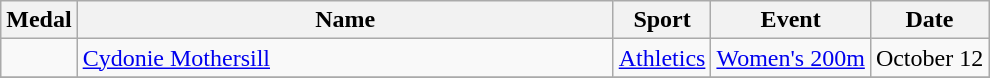<table class="wikitable sortable">
<tr>
<th>Medal</th>
<th width=350px>Name</th>
<th>Sport</th>
<th>Event</th>
<th>Date</th>
</tr>
<tr>
<td></td>
<td><a href='#'>Cydonie Mothersill</a></td>
<td><a href='#'>Athletics</a></td>
<td><a href='#'>Women's 200m</a></td>
<td>October 12</td>
</tr>
<tr>
</tr>
</table>
